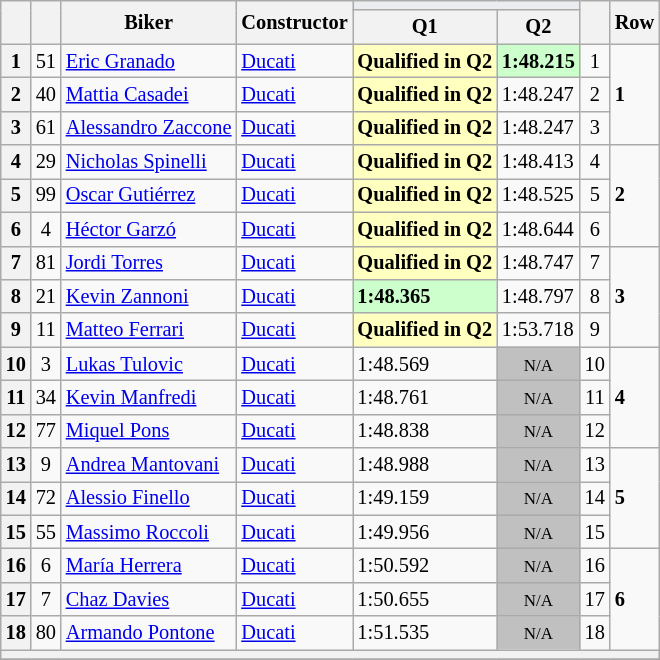<table class="wikitable sortable" style="font-size: 85%;">
<tr>
<th rowspan="2"></th>
<th rowspan="2"></th>
<th rowspan="2">Biker</th>
<th rowspan="2">Constructor</th>
<th colspan="2" style="background:#eaecf0; text-align:center;"></th>
<th rowspan="2"></th>
<th rowspan="2">Row</th>
</tr>
<tr>
<th scope="col">Q1</th>
<th scope="col">Q2</th>
</tr>
<tr>
<th scope="row">1</th>
<td align="center">51</td>
<td> <a href='#'>Eric Granado</a></td>
<td><a href='#'>Ducati</a></td>
<td style="background:#ffffbf;"><strong>Qualified in Q2</strong></td>
<td style="background:#ccffcc;"><strong>1:48.215</strong></td>
<td align="center">1</td>
<td rowspan="3"><strong>1</strong></td>
</tr>
<tr>
<th scope="row">2</th>
<td align="center">40</td>
<td> <a href='#'>Mattia Casadei</a></td>
<td><a href='#'>Ducati</a></td>
<td style="background:#ffffbf;"><strong>Qualified in Q2</strong></td>
<td>1:48.247</td>
<td align="center">2</td>
</tr>
<tr>
<th scope="row">3</th>
<td align="center">61</td>
<td> <a href='#'>Alessandro Zaccone</a></td>
<td><a href='#'>Ducati</a></td>
<td style="background:#ffffbf;"><strong>Qualified in Q2</strong></td>
<td>1:48.247</td>
<td align="center">3</td>
</tr>
<tr>
<th scope="row">4</th>
<td align="center">29</td>
<td> <a href='#'>Nicholas Spinelli</a></td>
<td><a href='#'>Ducati</a></td>
<td style="background:#ffffbf;"><strong>Qualified in Q2</strong></td>
<td>1:48.413</td>
<td align="center">4</td>
<td rowspan="3"><strong>2</strong></td>
</tr>
<tr>
<th scope="row">5</th>
<td align="center">99</td>
<td> <a href='#'>Oscar Gutiérrez</a></td>
<td><a href='#'>Ducati</a></td>
<td style="background:#ffffbf;"><strong>Qualified in Q2</strong></td>
<td>1:48.525</td>
<td align="center">5</td>
</tr>
<tr>
<th scope="row">6</th>
<td align="center">4</td>
<td> <a href='#'>Héctor Garzó</a></td>
<td><a href='#'>Ducati</a></td>
<td style="background:#ffffbf;"><strong>Qualified in Q2</strong></td>
<td>1:48.644</td>
<td align="center">6</td>
</tr>
<tr>
<th scope="row">7</th>
<td align="center">81</td>
<td> <a href='#'>Jordi Torres</a></td>
<td><a href='#'>Ducati</a></td>
<td style="background:#ffffbf;"><strong>Qualified in Q2</strong></td>
<td>1:48.747</td>
<td align="center">7</td>
<td rowspan="3"><strong>3</strong></td>
</tr>
<tr>
<th scope="row">8</th>
<td align="center">21</td>
<td> <a href='#'>Kevin Zannoni</a></td>
<td><a href='#'>Ducati</a></td>
<td style="background:#ccffcc;"><strong>1:48.365</strong></td>
<td>1:48.797</td>
<td align="center">8</td>
</tr>
<tr>
<th scope="row">9</th>
<td align="center">11</td>
<td> <a href='#'>Matteo Ferrari</a></td>
<td><a href='#'>Ducati</a></td>
<td style="background:#ffffbf;"><strong>Qualified in Q2</strong></td>
<td>1:53.718</td>
<td align="center">9</td>
</tr>
<tr>
<th scope="row">10</th>
<td align="center">3</td>
<td> <a href='#'>Lukas Tulovic</a></td>
<td><a href='#'>Ducati</a></td>
<td>1:48.569</td>
<td style="background: silver" align="center" data-sort-value="10"><small>N/A</small></td>
<td align="center">10</td>
<td rowspan="3"><strong>4</strong></td>
</tr>
<tr>
<th scope="row">11</th>
<td align="center">34</td>
<td> <a href='#'>Kevin Manfredi</a></td>
<td><a href='#'>Ducati</a></td>
<td>1:48.761</td>
<td style="background: silver" align="center" data-sort-value="11"><small>N/A</small></td>
<td align="center">11</td>
</tr>
<tr>
<th scope="row">12</th>
<td align="center">77</td>
<td> <a href='#'>Miquel Pons</a></td>
<td><a href='#'>Ducati</a></td>
<td>1:48.838</td>
<td style="background: silver" align="center" data-sort-value="12"><small>N/A</small></td>
<td align="center">12</td>
</tr>
<tr>
<th scope="row">13</th>
<td align="center">9</td>
<td> <a href='#'>Andrea Mantovani</a></td>
<td><a href='#'>Ducati</a></td>
<td>1:48.988</td>
<td style="background: silver" align="center" data-sort-value="13"><small>N/A</small></td>
<td align="center">13</td>
<td rowspan="3"><strong>5</strong></td>
</tr>
<tr>
<th scope="row">14</th>
<td align="center">72</td>
<td> <a href='#'>Alessio Finello</a></td>
<td><a href='#'>Ducati</a></td>
<td>1:49.159</td>
<td style="background: silver" align="center" data-sort-value="14"><small>N/A</small></td>
<td align="center">14</td>
</tr>
<tr>
<th scope="row">15</th>
<td align="center">55</td>
<td> <a href='#'>Massimo Roccoli</a></td>
<td><a href='#'>Ducati</a></td>
<td>1:49.956</td>
<td style="background: silver" align="center" data-sort-value="15"><small>N/A</small></td>
<td align="center">15</td>
</tr>
<tr>
<th scope="row">16</th>
<td align="center">6</td>
<td> <a href='#'>María Herrera</a></td>
<td><a href='#'>Ducati</a></td>
<td>1:50.592</td>
<td style="background: silver" align="center" data-sort-value="16"><small>N/A</small></td>
<td align="center">16</td>
<td rowspan="3"><strong>6</strong></td>
</tr>
<tr>
<th scope="row">17</th>
<td align="center">7</td>
<td> <a href='#'>Chaz Davies</a></td>
<td><a href='#'>Ducati</a></td>
<td>1:50.655</td>
<td style="background: silver" align="center" data-sort-value="17"><small>N/A</small></td>
<td align="center">17</td>
</tr>
<tr>
<th scope="row">18</th>
<td align="center">80</td>
<td> <a href='#'>Armando Pontone</a></td>
<td><a href='#'>Ducati</a></td>
<td>1:51.535</td>
<td style="background: silver" align="center" data-sort-value="18"><small>N/A</small></td>
<td align="center">18</td>
</tr>
<tr>
<th colspan="8"></th>
</tr>
<tr>
</tr>
</table>
